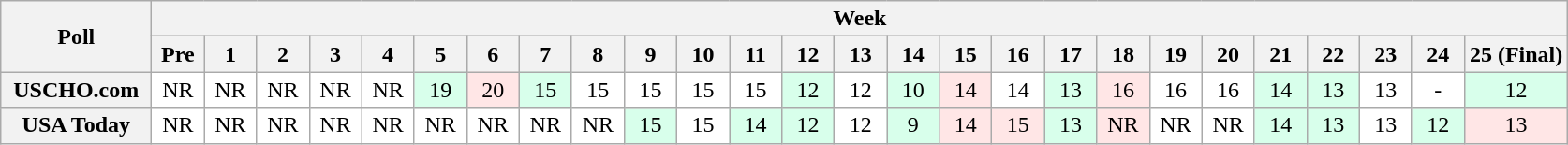<table class="wikitable" style="white-space:nowrap;">
<tr>
<th scope="col" width="100" rowspan="2">Poll</th>
<th colspan="26">Week</th>
</tr>
<tr>
<th scope="col" width="30">Pre</th>
<th scope="col" width="30">1</th>
<th scope="col" width="30">2</th>
<th scope="col" width="30">3</th>
<th scope="col" width="30">4</th>
<th scope="col" width="30">5</th>
<th scope="col" width="30">6</th>
<th scope="col" width="30">7</th>
<th scope="col" width="30">8</th>
<th scope="col" width="30">9</th>
<th scope="col" width="30">10</th>
<th scope="col" width="30">11</th>
<th scope="col" width="30">12</th>
<th scope="col" width="30">13</th>
<th scope="col" width="30">14</th>
<th scope="col" width="30">15</th>
<th scope="col" width="30">16</th>
<th scope="col" width="30">17</th>
<th scope="col" width="30">18</th>
<th scope="col" width="30">19</th>
<th scope="col" width="30">20</th>
<th scope="col" width="30">21</th>
<th scope="col" width="30">22</th>
<th scope="col" width="30">23</th>
<th scope="col" width="30">24</th>
<th scope="col" width="30">25 (Final)</th>
</tr>
<tr style="text-align:center;">
<th>USCHO.com</th>
<td bgcolor=FFFFFF>NR</td>
<td bgcolor=FFFFFF>NR</td>
<td bgcolor=FFFFFF>NR</td>
<td bgcolor=FFFFFF>NR</td>
<td bgcolor=FFFFFF>NR</td>
<td bgcolor=D8FFEB>19</td>
<td bgcolor=FFE6E6>20</td>
<td bgcolor=D8FFEB>15</td>
<td bgcolor=FFFFFF>15</td>
<td bgcolor=FFFFFF>15</td>
<td bgcolor=FFFFFF>15</td>
<td bgcolor=FFFFFF>15</td>
<td bgcolor=D8FFEB>12</td>
<td bgcolor=FFFFFF>12</td>
<td bgcolor=D8FFEB>10</td>
<td bgcolor=FFE6E6>14</td>
<td bgcolor=FFFFFF>14</td>
<td bgcolor=D8FFEB>13</td>
<td bgcolor=FFE6E6>16</td>
<td bgcolor=FFFFFF>16</td>
<td bgcolor=FFFFFF>16</td>
<td bgcolor=D8FFEB>14</td>
<td bgcolor=D8FFEB>13</td>
<td bgcolor=FFFFFF>13</td>
<td bgcolor=FFFFFF>-</td>
<td bgcolor=D8FFEB>12</td>
</tr>
<tr style="text-align:center;">
<th>USA Today</th>
<td bgcolor=FFFFFF>NR</td>
<td bgcolor=FFFFFF>NR</td>
<td bgcolor=FFFFFF>NR</td>
<td bgcolor=FFFFFF>NR</td>
<td bgcolor=FFFFFF>NR</td>
<td bgcolor=FFFFFF>NR</td>
<td bgcolor=FFFFFF>NR</td>
<td bgcolor=FFFFFF>NR</td>
<td bgcolor=FFFFFF>NR</td>
<td bgcolor=D8FFEB>15</td>
<td bgcolor=FFFFFF>15</td>
<td bgcolor=D8FFEB>14</td>
<td bgcolor=D8FFEB>12</td>
<td bgcolor=FFFFFF>12</td>
<td bgcolor=D8FFEB>9</td>
<td bgcolor=FFE6E6>14</td>
<td bgcolor=FFE6E6>15</td>
<td bgcolor=D8FFEB>13</td>
<td bgcolor=FFE6E6>NR</td>
<td bgcolor=FFFFFF>NR</td>
<td bgcolor=FFFFFF>NR</td>
<td bgcolor=D8FFEB>14</td>
<td bgcolor=D8FFEB>13</td>
<td bgcolor=FFFFFF>13</td>
<td bgcolor=D8FFEB>12</td>
<td bgcolor=FFE6E6>13</td>
</tr>
</table>
